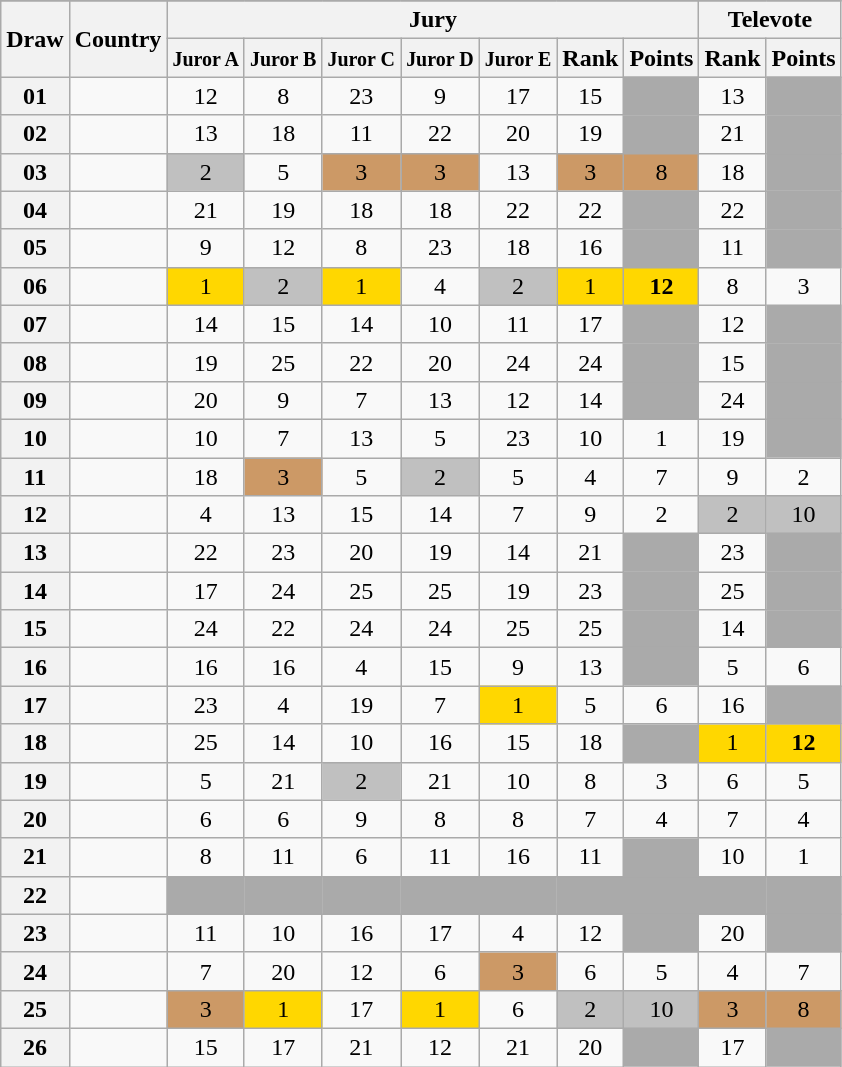<table class="sortable wikitable collapsible plainrowheaders" style="text-align:center;">
<tr>
</tr>
<tr>
<th scope="col" rowspan="2">Draw</th>
<th scope="col" rowspan="2">Country</th>
<th scope="col" colspan="7">Jury</th>
<th scope="col" colspan="2">Televote</th>
</tr>
<tr>
<th scope="col"><small>Juror A</small></th>
<th scope="col"><small>Juror B</small></th>
<th scope="col"><small>Juror C</small></th>
<th scope="col"><small>Juror D</small></th>
<th scope="col"><small>Juror E</small></th>
<th scope="col">Rank</th>
<th scope="col">Points</th>
<th scope="col">Rank</th>
<th scope="col">Points</th>
</tr>
<tr>
<th scope="row" style="text-align:center;">01</th>
<td style="text-align:left;"></td>
<td>12</td>
<td>8</td>
<td>23</td>
<td>9</td>
<td>17</td>
<td>15</td>
<td style="background:#AAAAAA;"></td>
<td>13</td>
<td style="background:#AAAAAA;"></td>
</tr>
<tr>
<th scope="row" style="text-align:center;">02</th>
<td style="text-align:left;"></td>
<td>13</td>
<td>18</td>
<td>11</td>
<td>22</td>
<td>20</td>
<td>19</td>
<td style="background:#AAAAAA;"></td>
<td>21</td>
<td style="background:#AAAAAA;"></td>
</tr>
<tr>
<th scope="row" style="text-align:center;">03</th>
<td style="text-align:left;"></td>
<td style="background:silver;">2</td>
<td>5</td>
<td style="background:#CC9966;">3</td>
<td style="background:#CC9966;">3</td>
<td>13</td>
<td style="background:#CC9966;">3</td>
<td style="background:#CC9966;">8</td>
<td>18</td>
<td style="background:#AAAAAA;"></td>
</tr>
<tr>
<th scope="row" style="text-align:center;">04</th>
<td style="text-align:left;"></td>
<td>21</td>
<td>19</td>
<td>18</td>
<td>18</td>
<td>22</td>
<td>22</td>
<td style="background:#AAAAAA;"></td>
<td>22</td>
<td style="background:#AAAAAA;"></td>
</tr>
<tr>
<th scope="row" style="text-align:center;">05</th>
<td style="text-align:left;"></td>
<td>9</td>
<td>12</td>
<td>8</td>
<td>23</td>
<td>18</td>
<td>16</td>
<td style="background:#AAAAAA;"></td>
<td>11</td>
<td style="background:#AAAAAA;"></td>
</tr>
<tr>
<th scope="row" style="text-align:center;">06</th>
<td style="text-align:left;"></td>
<td style="background:gold;">1</td>
<td style="background:silver;">2</td>
<td style="background:gold;">1</td>
<td>4</td>
<td style="background:silver;">2</td>
<td style="background:gold;">1</td>
<td style="background:gold;"><strong>12</strong></td>
<td>8</td>
<td>3</td>
</tr>
<tr>
<th scope="row" style="text-align:center;">07</th>
<td style="text-align:left;"></td>
<td>14</td>
<td>15</td>
<td>14</td>
<td>10</td>
<td>11</td>
<td>17</td>
<td style="background:#AAAAAA;"></td>
<td>12</td>
<td style="background:#AAAAAA;"></td>
</tr>
<tr>
<th scope="row" style="text-align:center;">08</th>
<td style="text-align:left;"></td>
<td>19</td>
<td>25</td>
<td>22</td>
<td>20</td>
<td>24</td>
<td>24</td>
<td style="background:#AAAAAA;"></td>
<td>15</td>
<td style="background:#AAAAAA;"></td>
</tr>
<tr>
<th scope="row" style="text-align:center;">09</th>
<td style="text-align:left;"></td>
<td>20</td>
<td>9</td>
<td>7</td>
<td>13</td>
<td>12</td>
<td>14</td>
<td style="background:#AAAAAA;"></td>
<td>24</td>
<td style="background:#AAAAAA;"></td>
</tr>
<tr>
<th scope="row" style="text-align:center;">10</th>
<td style="text-align:left;"></td>
<td>10</td>
<td>7</td>
<td>13</td>
<td>5</td>
<td>23</td>
<td>10</td>
<td>1</td>
<td>19</td>
<td style="background:#AAAAAA;"></td>
</tr>
<tr>
<th scope="row" style="text-align:center;">11</th>
<td style="text-align:left;"></td>
<td>18</td>
<td style="background:#CC9966;">3</td>
<td>5</td>
<td style="background:silver;">2</td>
<td>5</td>
<td>4</td>
<td>7</td>
<td>9</td>
<td>2</td>
</tr>
<tr>
<th scope="row" style="text-align:center;">12</th>
<td style="text-align:left;"></td>
<td>4</td>
<td>13</td>
<td>15</td>
<td>14</td>
<td>7</td>
<td>9</td>
<td>2</td>
<td style="background:silver;">2</td>
<td style="background:silver;">10</td>
</tr>
<tr>
<th scope="row" style="text-align:center;">13</th>
<td style="text-align:left;"></td>
<td>22</td>
<td>23</td>
<td>20</td>
<td>19</td>
<td>14</td>
<td>21</td>
<td style="background:#AAAAAA;"></td>
<td>23</td>
<td style="background:#AAAAAA;"></td>
</tr>
<tr>
<th scope="row" style="text-align:center;">14</th>
<td style="text-align:left;"></td>
<td>17</td>
<td>24</td>
<td>25</td>
<td>25</td>
<td>19</td>
<td>23</td>
<td style="background:#AAAAAA;"></td>
<td>25</td>
<td style="background:#AAAAAA;"></td>
</tr>
<tr>
<th scope="row" style="text-align:center;">15</th>
<td style="text-align:left;"></td>
<td>24</td>
<td>22</td>
<td>24</td>
<td>24</td>
<td>25</td>
<td>25</td>
<td style="background:#AAAAAA;"></td>
<td>14</td>
<td style="background:#AAAAAA;"></td>
</tr>
<tr>
<th scope="row" style="text-align:center;">16</th>
<td style="text-align:left;"></td>
<td>16</td>
<td>16</td>
<td>4</td>
<td>15</td>
<td>9</td>
<td>13</td>
<td style="background:#AAAAAA;"></td>
<td>5</td>
<td>6</td>
</tr>
<tr>
<th scope="row" style="text-align:center;">17</th>
<td style="text-align:left;"></td>
<td>23</td>
<td>4</td>
<td>19</td>
<td>7</td>
<td style="background:gold;">1</td>
<td>5</td>
<td>6</td>
<td>16</td>
<td style="background:#AAAAAA;"></td>
</tr>
<tr>
<th scope="row" style="text-align:center;">18</th>
<td style="text-align:left;"></td>
<td>25</td>
<td>14</td>
<td>10</td>
<td>16</td>
<td>15</td>
<td>18</td>
<td style="background:#AAAAAA;"></td>
<td style="background:gold;">1</td>
<td style="background:gold;"><strong>12</strong></td>
</tr>
<tr>
<th scope="row" style="text-align:center;">19</th>
<td style="text-align:left;"></td>
<td>5</td>
<td>21</td>
<td style="background:silver;">2</td>
<td>21</td>
<td>10</td>
<td>8</td>
<td>3</td>
<td>6</td>
<td>5</td>
</tr>
<tr>
<th scope="row" style="text-align:center;">20</th>
<td style="text-align:left;"></td>
<td>6</td>
<td>6</td>
<td>9</td>
<td>8</td>
<td>8</td>
<td>7</td>
<td>4</td>
<td>7</td>
<td>4</td>
</tr>
<tr>
<th scope="row" style="text-align:center;">21</th>
<td style="text-align:left;"></td>
<td>8</td>
<td>11</td>
<td>6</td>
<td>11</td>
<td>16</td>
<td>11</td>
<td style="background:#AAAAAA;"></td>
<td>10</td>
<td>1</td>
</tr>
<tr class="sortbottom">
<th scope="row" style="text-align:center;">22</th>
<td style="text-align:left;"></td>
<td style="background:#AAAAAA;"></td>
<td style="background:#AAAAAA;"></td>
<td style="background:#AAAAAA;"></td>
<td style="background:#AAAAAA;"></td>
<td style="background:#AAAAAA;"></td>
<td style="background:#AAAAAA;"></td>
<td style="background:#AAAAAA;"></td>
<td style="background:#AAAAAA;"></td>
<td style="background:#AAAAAA;"></td>
</tr>
<tr>
<th scope="row" style="text-align:center;">23</th>
<td style="text-align:left;"></td>
<td>11</td>
<td>10</td>
<td>16</td>
<td>17</td>
<td>4</td>
<td>12</td>
<td style="background:#AAAAAA;"></td>
<td>20</td>
<td style="background:#AAAAAA;"></td>
</tr>
<tr>
<th scope="row" style="text-align:center;">24</th>
<td style="text-align:left;"></td>
<td>7</td>
<td>20</td>
<td>12</td>
<td>6</td>
<td style="background:#CC9966;">3</td>
<td>6</td>
<td>5</td>
<td>4</td>
<td>7</td>
</tr>
<tr>
<th scope="row" style="text-align:center;">25</th>
<td style="text-align:left;"></td>
<td style="background:#CC9966;">3</td>
<td style="background:gold;">1</td>
<td>17</td>
<td style="background:gold;">1</td>
<td>6</td>
<td style="background:silver;">2</td>
<td style="background:silver;">10</td>
<td style="background:#CC9966;">3</td>
<td style="background:#CC9966;">8</td>
</tr>
<tr>
<th scope="row" style="text-align:center;">26</th>
<td style="text-align:left;"></td>
<td>15</td>
<td>17</td>
<td>21</td>
<td>12</td>
<td>21</td>
<td>20</td>
<td style="background:#AAAAAA;"></td>
<td>17</td>
<td style="background:#AAAAAA;"></td>
</tr>
</table>
